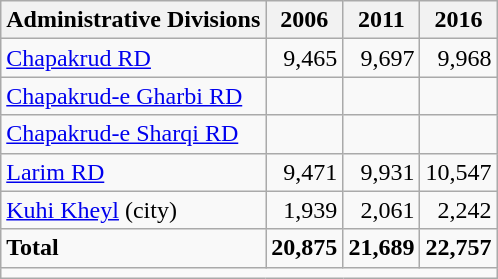<table class="wikitable">
<tr>
<th>Administrative Divisions</th>
<th>2006</th>
<th>2011</th>
<th>2016</th>
</tr>
<tr>
<td><a href='#'>Chapakrud RD</a></td>
<td style="text-align: right;">9,465</td>
<td style="text-align: right;">9,697</td>
<td style="text-align: right;">9,968</td>
</tr>
<tr>
<td><a href='#'>Chapakrud-e Gharbi RD</a></td>
<td style="text-align: right;"></td>
<td style="text-align: right;"></td>
<td style="text-align: right;"></td>
</tr>
<tr>
<td><a href='#'>Chapakrud-e Sharqi RD</a></td>
<td style="text-align: right;"></td>
<td style="text-align: right;"></td>
<td style="text-align: right;"></td>
</tr>
<tr>
<td><a href='#'>Larim RD</a></td>
<td style="text-align: right;">9,471</td>
<td style="text-align: right;">9,931</td>
<td style="text-align: right;">10,547</td>
</tr>
<tr>
<td><a href='#'>Kuhi Kheyl</a> (city)</td>
<td style="text-align: right;">1,939</td>
<td style="text-align: right;">2,061</td>
<td style="text-align: right;">2,242</td>
</tr>
<tr>
<td><strong>Total</strong></td>
<td style="text-align: right;"><strong>20,875</strong></td>
<td style="text-align: right;"><strong>21,689</strong></td>
<td style="text-align: right;"><strong>22,757</strong></td>
</tr>
<tr>
<td colspan=4></td>
</tr>
</table>
